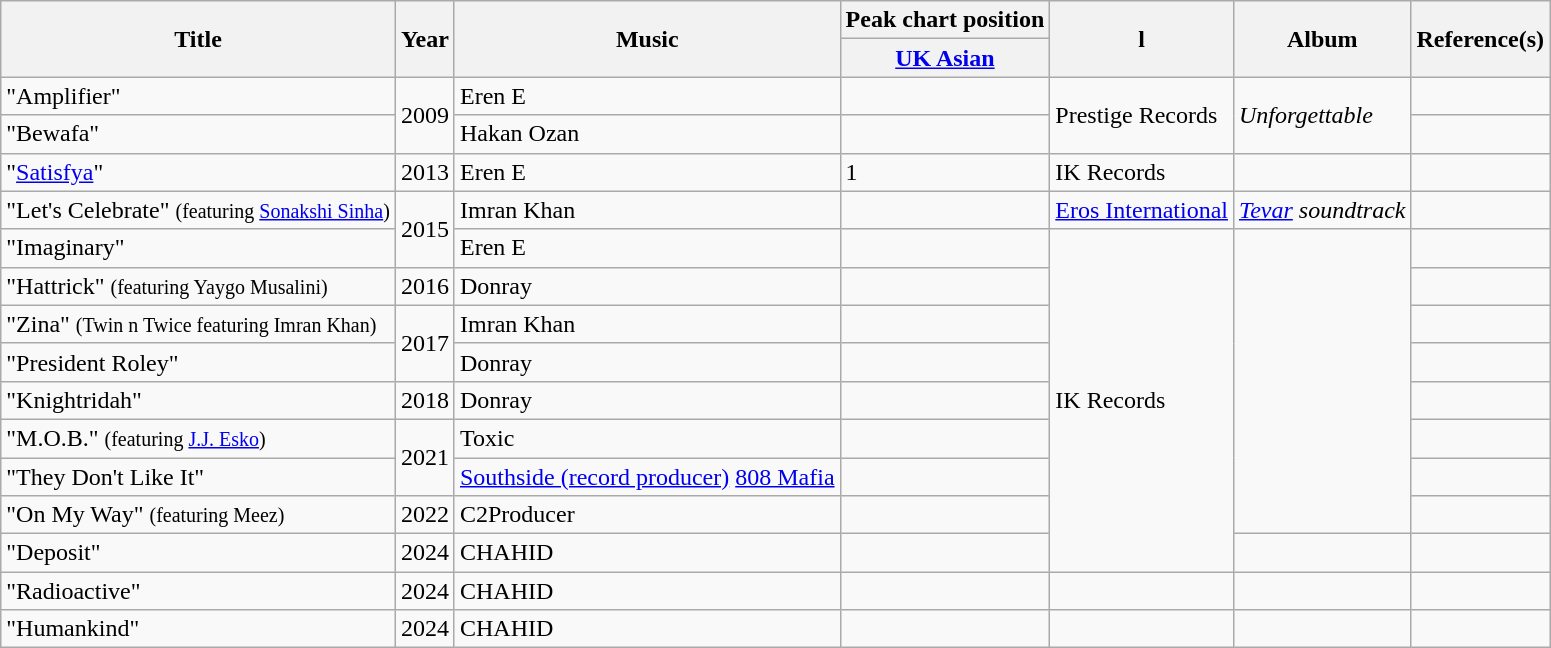<table class="wikitable plainrowheaders">
<tr>
<th rowspan="2">Title</th>
<th rowspan="2">Year</th>
<th rowspan="2">Music</th>
<th>Peak chart position</th>
<th rowspan="2">l</th>
<th rowspan="2">Album</th>
<th rowspan="2">Reference(s)</th>
</tr>
<tr>
<th><a href='#'>UK Asian</a></th>
</tr>
<tr>
<td>"Amplifier"</td>
<td rowspan="2">2009</td>
<td>Eren E</td>
<td></td>
<td rowspan="2">Prestige Records</td>
<td rowspan="2"><em>Unforgettable</em></td>
<td></td>
</tr>
<tr>
<td>"Bewafa"</td>
<td>Hakan Ozan</td>
<td></td>
<td></td>
</tr>
<tr>
<td>"<a href='#'>Satisfya</a>"</td>
<td>2013</td>
<td>Eren E</td>
<td>1</td>
<td>IK Records</td>
<td></td>
<td></td>
</tr>
<tr>
<td>"Let's Celebrate" <small>(featuring <a href='#'>Sonakshi Sinha</a>)</small></td>
<td rowspan="2">2015</td>
<td>Imran Khan</td>
<td></td>
<td><a href='#'>Eros International</a></td>
<td><em><a href='#'>Tevar</a> soundtrack</em></td>
<td></td>
</tr>
<tr>
<td>"Imaginary"</td>
<td>Eren E</td>
<td></td>
<td rowspan="9">IK Records</td>
<td rowspan="8"></td>
<td></td>
</tr>
<tr>
<td>"Hattrick" <small>(featuring Yaygo Musalini)</small></td>
<td>2016</td>
<td>Donray</td>
<td></td>
<td></td>
</tr>
<tr>
<td>"Zina" <small>(Twin n Twice featuring Imran Khan)</small></td>
<td rowspan="2">2017</td>
<td>Imran Khan</td>
<td></td>
<td></td>
</tr>
<tr>
<td>"President Roley"</td>
<td>Donray</td>
<td></td>
<td></td>
</tr>
<tr>
<td>"Knightridah"</td>
<td>2018</td>
<td>Donray</td>
<td></td>
<td></td>
</tr>
<tr>
<td>"M.O.B." <small>(featuring <a href='#'>J.J. Esko</a>)</small></td>
<td rowspan="2">2021</td>
<td>Toxic</td>
<td></td>
<td></td>
</tr>
<tr>
<td>"They Don't Like It"</td>
<td><a href='#'>Southside (record producer)</a> <a href='#'>808 Mafia</a></td>
<td></td>
<td></td>
</tr>
<tr>
<td>"On My Way" <small>(featuring Meez)</small></td>
<td>2022</td>
<td>C2Producer</td>
<td></td>
<td></td>
</tr>
<tr>
<td>"Deposit"</td>
<td>2024</td>
<td>CHAHID</td>
<td></td>
<td></td>
<td></td>
</tr>
<tr>
<td>"Radioactive"</td>
<td>2024</td>
<td>CHAHID</td>
<td></td>
<td></td>
<td></td>
</tr>
<tr>
<td>"Humankind"</td>
<td>2024</td>
<td>CHAHID</td>
<td></td>
<td></td>
<td></td>
<td></td>
</tr>
</table>
